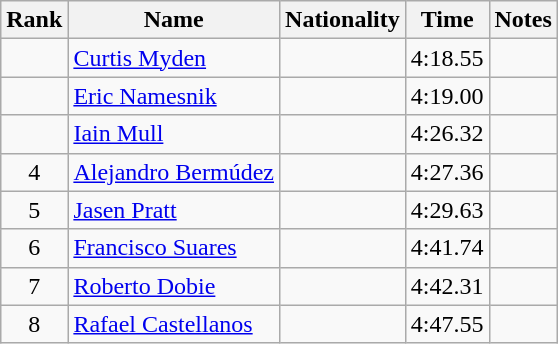<table class="wikitable sortable" style="text-align:center">
<tr>
<th>Rank</th>
<th>Name</th>
<th>Nationality</th>
<th>Time</th>
<th>Notes</th>
</tr>
<tr>
<td></td>
<td align=left><a href='#'>Curtis Myden</a></td>
<td align=left></td>
<td>4:18.55</td>
<td></td>
</tr>
<tr>
<td></td>
<td align=left><a href='#'>Eric Namesnik</a></td>
<td align=left></td>
<td>4:19.00</td>
<td></td>
</tr>
<tr>
<td></td>
<td align=left><a href='#'>Iain Mull</a></td>
<td align=left></td>
<td>4:26.32</td>
<td></td>
</tr>
<tr>
<td>4</td>
<td align=left><a href='#'>Alejandro Bermúdez</a></td>
<td align=left></td>
<td>4:27.36</td>
<td></td>
</tr>
<tr>
<td>5</td>
<td align=left><a href='#'>Jasen Pratt</a></td>
<td align=left></td>
<td>4:29.63</td>
<td></td>
</tr>
<tr>
<td>6</td>
<td align=left><a href='#'>Francisco Suares</a></td>
<td align=left></td>
<td>4:41.74</td>
<td></td>
</tr>
<tr>
<td>7</td>
<td align=left><a href='#'>Roberto Dobie</a></td>
<td align=left></td>
<td>4:42.31</td>
<td></td>
</tr>
<tr>
<td>8</td>
<td align=left><a href='#'>Rafael Castellanos</a></td>
<td align=left></td>
<td>4:47.55</td>
<td></td>
</tr>
</table>
